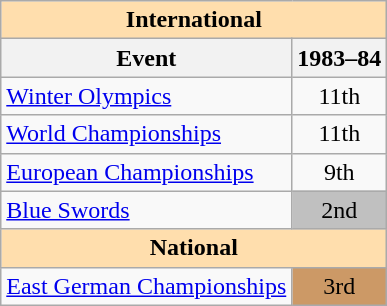<table class="wikitable" style="text-align:center">
<tr>
<th style="background-color: #ffdead; " colspan=2 align=center>International</th>
</tr>
<tr>
<th>Event</th>
<th>1983–84</th>
</tr>
<tr>
<td align=left><a href='#'>Winter Olympics</a></td>
<td>11th</td>
</tr>
<tr>
<td align=left><a href='#'>World Championships</a></td>
<td>11th</td>
</tr>
<tr>
<td align=left><a href='#'>European Championships</a></td>
<td>9th</td>
</tr>
<tr>
<td align=left><a href='#'>Blue Swords</a></td>
<td bgcolor=silver>2nd</td>
</tr>
<tr>
<th style="background-color: #ffdead; " colspan=2 align=center>National</th>
</tr>
<tr>
<td align=left><a href='#'>East German Championships</a></td>
<td bgcolor=cc9966>3rd</td>
</tr>
</table>
